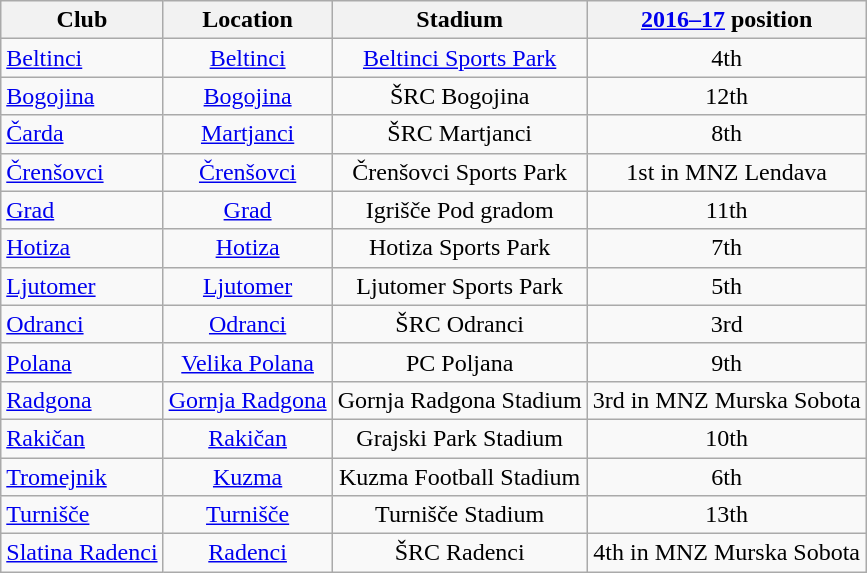<table class="wikitable" style="text-align:center;">
<tr>
<th>Club</th>
<th>Location</th>
<th>Stadium</th>
<th><a href='#'>2016–17</a> position</th>
</tr>
<tr>
<td style="text-align:left;"><a href='#'>Beltinci</a></td>
<td><a href='#'>Beltinci</a></td>
<td><a href='#'>Beltinci Sports Park</a></td>
<td>4th</td>
</tr>
<tr>
<td style="text-align:left;"><a href='#'>Bogojina</a></td>
<td><a href='#'>Bogojina</a></td>
<td>ŠRC Bogojina</td>
<td>12th</td>
</tr>
<tr>
<td style="text-align:left;"><a href='#'>Čarda</a></td>
<td><a href='#'>Martjanci</a></td>
<td>ŠRC Martjanci</td>
<td>8th</td>
</tr>
<tr>
<td style="text-align:left;"><a href='#'>Črenšovci</a></td>
<td><a href='#'>Črenšovci</a></td>
<td>Črenšovci Sports Park</td>
<td>1st in MNZ Lendava</td>
</tr>
<tr>
<td style="text-align:left;"><a href='#'>Grad</a></td>
<td><a href='#'>Grad</a></td>
<td>Igrišče Pod gradom</td>
<td>11th</td>
</tr>
<tr>
<td style="text-align:left;"><a href='#'>Hotiza</a></td>
<td><a href='#'>Hotiza</a></td>
<td>Hotiza Sports Park</td>
<td>7th</td>
</tr>
<tr>
<td style="text-align:left;"><a href='#'>Ljutomer</a></td>
<td><a href='#'>Ljutomer</a></td>
<td>Ljutomer Sports Park</td>
<td>5th</td>
</tr>
<tr>
<td style="text-align:left;"><a href='#'>Odranci</a></td>
<td><a href='#'>Odranci</a></td>
<td>ŠRC Odranci</td>
<td>3rd</td>
</tr>
<tr>
<td style="text-align:left;"><a href='#'>Polana</a></td>
<td><a href='#'>Velika Polana</a></td>
<td>PC Poljana</td>
<td>9th</td>
</tr>
<tr>
<td style="text-align:left;"><a href='#'>Radgona</a></td>
<td><a href='#'>Gornja Radgona</a></td>
<td>Gornja Radgona Stadium</td>
<td>3rd in MNZ Murska Sobota</td>
</tr>
<tr>
<td style="text-align:left;"><a href='#'>Rakičan</a></td>
<td><a href='#'>Rakičan</a></td>
<td>Grajski Park Stadium</td>
<td>10th</td>
</tr>
<tr>
<td style="text-align:left;"><a href='#'>Tromejnik</a></td>
<td><a href='#'>Kuzma</a></td>
<td>Kuzma Football Stadium</td>
<td>6th</td>
</tr>
<tr>
<td style="text-align:left;"><a href='#'>Turnišče</a></td>
<td><a href='#'>Turnišče</a></td>
<td>Turnišče Stadium</td>
<td>13th</td>
</tr>
<tr>
<td style="text-align:left;"><a href='#'>Slatina Radenci</a></td>
<td><a href='#'>Radenci</a></td>
<td>ŠRC Radenci</td>
<td>4th in MNZ Murska Sobota</td>
</tr>
</table>
